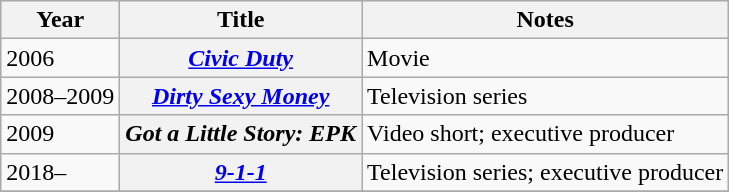<table class="wikitable plainrowheaders sortable">
<tr>
<th scope="col">Year</th>
<th scope="col">Title</th>
<th scope="col" class="unsortable">Notes</th>
</tr>
<tr>
<td>2006</td>
<th scope="row"><em><a href='#'>Civic Duty</a></em></th>
<td>Movie</td>
</tr>
<tr>
<td>2008–2009</td>
<th scope="row"><em><a href='#'>Dirty Sexy Money</a></em></th>
<td>Television series</td>
</tr>
<tr>
<td>2009</td>
<th scope="row"><em>Got a Little Story: EPK</em></th>
<td>Video short; executive producer</td>
</tr>
<tr>
<td>2018–</td>
<th scope="row"><em><a href='#'>9-1-1</a></em></th>
<td>Television series; executive producer</td>
</tr>
<tr>
</tr>
</table>
